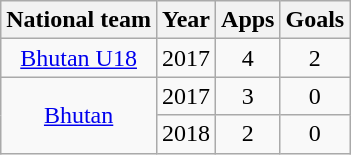<table class="wikitable" style="text-align:center">
<tr>
<th>National team</th>
<th>Year</th>
<th>Apps</th>
<th>Goals</th>
</tr>
<tr>
<td><a href='#'>Bhutan U18</a></td>
<td>2017</td>
<td>4</td>
<td>2</td>
</tr>
<tr>
<td rowspan="2"><a href='#'>Bhutan</a></td>
<td>2017</td>
<td>3</td>
<td>0</td>
</tr>
<tr>
<td>2018</td>
<td>2</td>
<td>0</td>
</tr>
</table>
